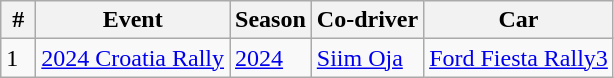<table class="wikitable">
<tr>
<th> # </th>
<th>Event</th>
<th>Season</th>
<th>Co-driver</th>
<th>Car</th>
</tr>
<tr>
<td>1</td>
<td> <a href='#'>2024 Croatia Rally</a></td>
<td><a href='#'>2024</a></td>
<td> <a href='#'>Siim Oja</a></td>
<td><a href='#'>Ford Fiesta Rally3</a></td>
</tr>
</table>
